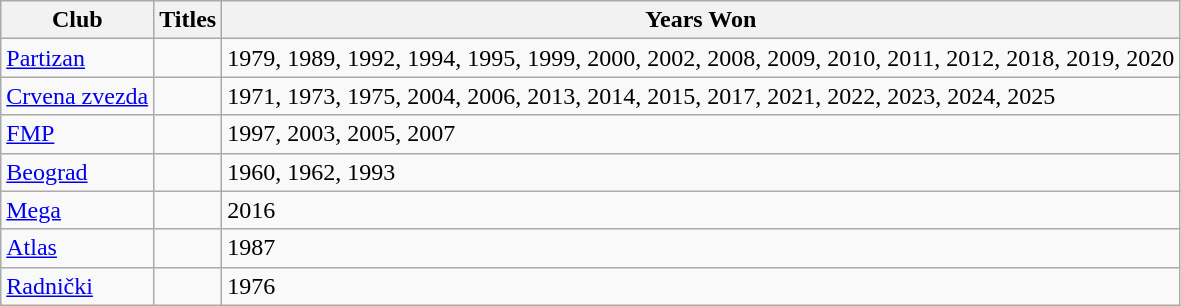<table class="wikitable">
<tr>
<th>Club</th>
<th>Titles</th>
<th>Years Won</th>
</tr>
<tr>
<td><a href='#'>Partizan</a></td>
<td></td>
<td>1979, 1989, 1992, 1994, 1995, 1999, 2000, 2002, 2008, 2009, 2010, 2011, 2012, 2018, 2019, 2020</td>
</tr>
<tr>
<td><a href='#'>Crvena zvezda</a></td>
<td></td>
<td>1971, 1973, 1975, 2004, 2006, 2013, 2014, 2015, 2017, 2021, 2022, 2023, 2024, 2025</td>
</tr>
<tr>
<td><a href='#'>FMP</a></td>
<td></td>
<td>1997, 2003, 2005, 2007</td>
</tr>
<tr>
<td><a href='#'>Beograd</a></td>
<td></td>
<td>1960, 1962, 1993</td>
</tr>
<tr>
<td><a href='#'>Mega</a></td>
<td></td>
<td>2016</td>
</tr>
<tr>
<td><a href='#'>Atlas</a></td>
<td></td>
<td>1987</td>
</tr>
<tr>
<td><a href='#'>Radnički</a></td>
<td></td>
<td>1976</td>
</tr>
</table>
